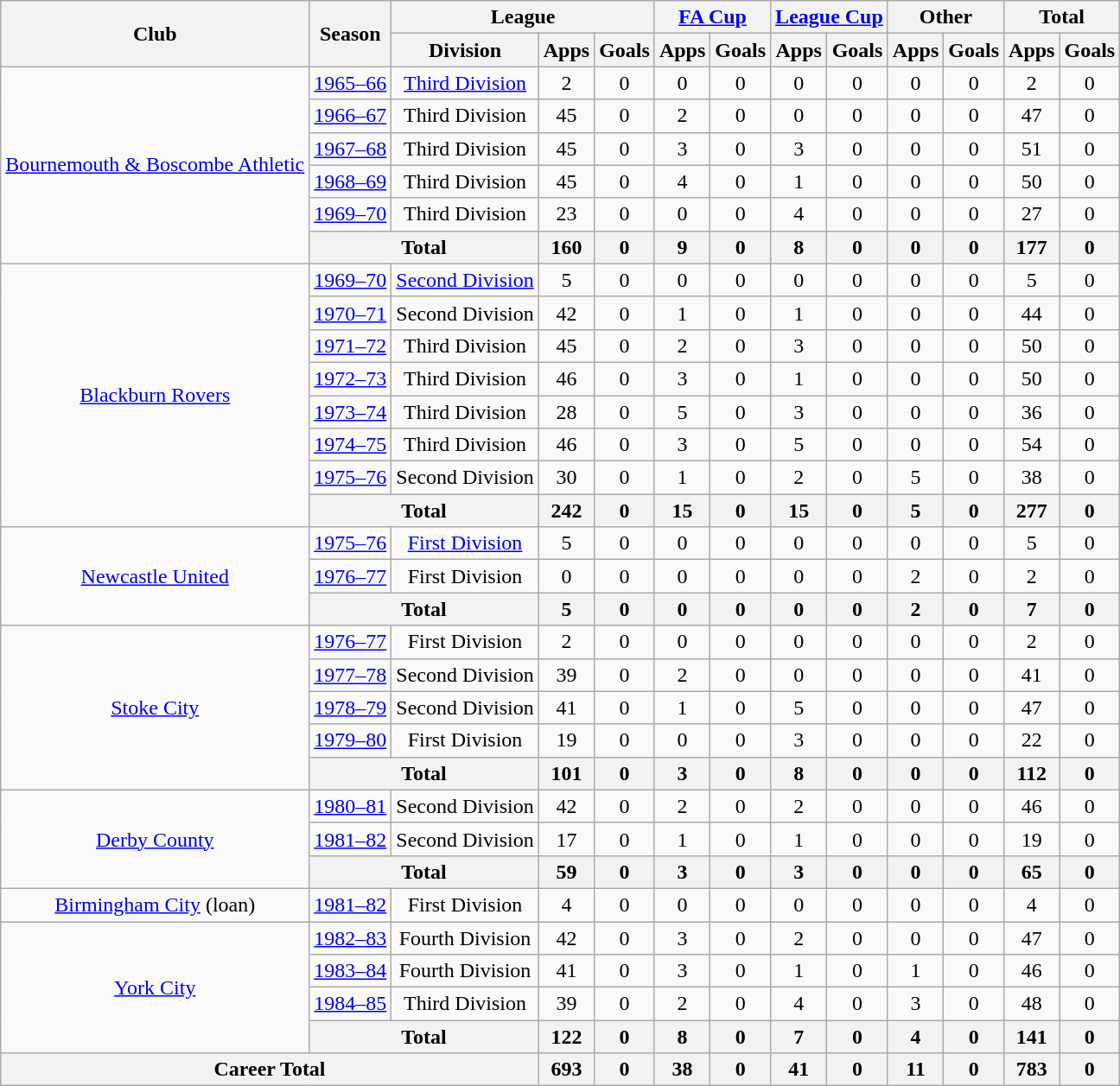<table class="wikitable" style="text-align: center;">
<tr>
<th rowspan="2">Club</th>
<th rowspan="2">Season</th>
<th colspan="3">League</th>
<th colspan="2"><a href='#'>FA Cup</a></th>
<th colspan="2"><a href='#'>League Cup</a></th>
<th colspan="2">Other</th>
<th colspan="2">Total</th>
</tr>
<tr>
<th>Division</th>
<th>Apps</th>
<th>Goals</th>
<th>Apps</th>
<th>Goals</th>
<th>Apps</th>
<th>Goals</th>
<th>Apps</th>
<th>Goals</th>
<th>Apps</th>
<th>Goals</th>
</tr>
<tr>
<td rowspan="6"><a href='#'>Bournemouth & Boscombe Athletic</a></td>
<td><a href='#'>1965–66</a></td>
<td><a href='#'>Third Division</a></td>
<td>2</td>
<td>0</td>
<td>0</td>
<td>0</td>
<td>0</td>
<td>0</td>
<td>0</td>
<td>0</td>
<td>2</td>
<td>0</td>
</tr>
<tr>
<td><a href='#'>1966–67</a></td>
<td>Third Division</td>
<td>45</td>
<td>0</td>
<td>2</td>
<td>0</td>
<td>0</td>
<td>0</td>
<td>0</td>
<td>0</td>
<td>47</td>
<td>0</td>
</tr>
<tr>
<td><a href='#'>1967–68</a></td>
<td>Third Division</td>
<td>45</td>
<td>0</td>
<td>3</td>
<td>0</td>
<td>3</td>
<td>0</td>
<td>0</td>
<td>0</td>
<td>51</td>
<td>0</td>
</tr>
<tr>
<td><a href='#'>1968–69</a></td>
<td>Third Division</td>
<td>45</td>
<td>0</td>
<td>4</td>
<td>0</td>
<td>1</td>
<td>0</td>
<td>0</td>
<td>0</td>
<td>50</td>
<td>0</td>
</tr>
<tr>
<td><a href='#'>1969–70</a></td>
<td>Third Division</td>
<td>23</td>
<td>0</td>
<td>0</td>
<td>0</td>
<td>4</td>
<td>0</td>
<td>0</td>
<td>0</td>
<td>27</td>
<td>0</td>
</tr>
<tr>
<th colspan="2">Total</th>
<th>160</th>
<th>0</th>
<th>9</th>
<th>0</th>
<th>8</th>
<th>0</th>
<th>0</th>
<th>0</th>
<th>177</th>
<th>0</th>
</tr>
<tr>
<td rowspan="8"><a href='#'>Blackburn Rovers</a></td>
<td><a href='#'>1969–70</a></td>
<td><a href='#'>Second Division</a></td>
<td>5</td>
<td>0</td>
<td>0</td>
<td>0</td>
<td>0</td>
<td>0</td>
<td>0</td>
<td>0</td>
<td>5</td>
<td>0</td>
</tr>
<tr>
<td><a href='#'>1970–71</a></td>
<td>Second Division</td>
<td>42</td>
<td>0</td>
<td>1</td>
<td>0</td>
<td>1</td>
<td>0</td>
<td>0</td>
<td>0</td>
<td>44</td>
<td>0</td>
</tr>
<tr>
<td><a href='#'>1971–72</a></td>
<td>Third Division</td>
<td>45</td>
<td>0</td>
<td>2</td>
<td>0</td>
<td>3</td>
<td>0</td>
<td>0</td>
<td>0</td>
<td>50</td>
<td>0</td>
</tr>
<tr>
<td><a href='#'>1972–73</a></td>
<td>Third Division</td>
<td>46</td>
<td>0</td>
<td>3</td>
<td>0</td>
<td>1</td>
<td>0</td>
<td>0</td>
<td>0</td>
<td>50</td>
<td>0</td>
</tr>
<tr>
<td><a href='#'>1973–74</a></td>
<td>Third Division</td>
<td>28</td>
<td>0</td>
<td>5</td>
<td>0</td>
<td>3</td>
<td>0</td>
<td>0</td>
<td>0</td>
<td>36</td>
<td>0</td>
</tr>
<tr>
<td><a href='#'>1974–75</a></td>
<td>Third Division</td>
<td>46</td>
<td>0</td>
<td>3</td>
<td>0</td>
<td>5</td>
<td>0</td>
<td>0</td>
<td>0</td>
<td>54</td>
<td>0</td>
</tr>
<tr>
<td><a href='#'>1975–76</a></td>
<td>Second Division</td>
<td>30</td>
<td>0</td>
<td>1</td>
<td>0</td>
<td>2</td>
<td>0</td>
<td>5</td>
<td>0</td>
<td>38</td>
<td>0</td>
</tr>
<tr>
<th colspan="2">Total</th>
<th>242</th>
<th>0</th>
<th>15</th>
<th>0</th>
<th>15</th>
<th>0</th>
<th>5</th>
<th>0</th>
<th>277</th>
<th>0</th>
</tr>
<tr>
<td rowspan="3"><a href='#'>Newcastle United</a></td>
<td><a href='#'>1975–76</a></td>
<td><a href='#'>First Division</a></td>
<td>5</td>
<td>0</td>
<td>0</td>
<td>0</td>
<td>0</td>
<td>0</td>
<td>0</td>
<td>0</td>
<td>5</td>
<td>0</td>
</tr>
<tr>
<td><a href='#'>1976–77</a></td>
<td>First Division</td>
<td>0</td>
<td>0</td>
<td>0</td>
<td>0</td>
<td>0</td>
<td>0</td>
<td>2</td>
<td>0</td>
<td>2</td>
<td>0</td>
</tr>
<tr>
<th colspan="2">Total</th>
<th>5</th>
<th>0</th>
<th>0</th>
<th>0</th>
<th>0</th>
<th>0</th>
<th>2</th>
<th>0</th>
<th>7</th>
<th>0</th>
</tr>
<tr>
<td rowspan="5"><a href='#'>Stoke City</a></td>
<td><a href='#'>1976–77</a></td>
<td>First Division</td>
<td>2</td>
<td>0</td>
<td>0</td>
<td>0</td>
<td>0</td>
<td>0</td>
<td>0</td>
<td>0</td>
<td>2</td>
<td>0</td>
</tr>
<tr>
<td><a href='#'>1977–78</a></td>
<td>Second Division</td>
<td>39</td>
<td>0</td>
<td>2</td>
<td>0</td>
<td>0</td>
<td>0</td>
<td>0</td>
<td>0</td>
<td>41</td>
<td>0</td>
</tr>
<tr>
<td><a href='#'>1978–79</a></td>
<td>Second Division</td>
<td>41</td>
<td>0</td>
<td>1</td>
<td>0</td>
<td>5</td>
<td>0</td>
<td>0</td>
<td>0</td>
<td>47</td>
<td>0</td>
</tr>
<tr>
<td><a href='#'>1979–80</a></td>
<td>First Division</td>
<td>19</td>
<td>0</td>
<td>0</td>
<td>0</td>
<td>3</td>
<td>0</td>
<td>0</td>
<td>0</td>
<td>22</td>
<td>0</td>
</tr>
<tr>
<th colspan="2">Total</th>
<th>101</th>
<th>0</th>
<th>3</th>
<th>0</th>
<th>8</th>
<th>0</th>
<th>0</th>
<th>0</th>
<th>112</th>
<th>0</th>
</tr>
<tr>
<td rowspan="3"><a href='#'>Derby County</a></td>
<td><a href='#'>1980–81</a></td>
<td>Second Division</td>
<td>42</td>
<td>0</td>
<td>2</td>
<td>0</td>
<td>2</td>
<td>0</td>
<td>0</td>
<td>0</td>
<td>46</td>
<td>0</td>
</tr>
<tr>
<td><a href='#'>1981–82</a></td>
<td>Second Division</td>
<td>17</td>
<td>0</td>
<td>1</td>
<td>0</td>
<td>1</td>
<td>0</td>
<td>0</td>
<td>0</td>
<td>19</td>
<td>0</td>
</tr>
<tr>
<th colspan="2">Total</th>
<th>59</th>
<th>0</th>
<th>3</th>
<th>0</th>
<th>3</th>
<th>0</th>
<th>0</th>
<th>0</th>
<th>65</th>
<th>0</th>
</tr>
<tr>
<td><a href='#'>Birmingham City</a> (loan)</td>
<td><a href='#'>1981–82</a></td>
<td>First Division</td>
<td>4</td>
<td>0</td>
<td>0</td>
<td>0</td>
<td>0</td>
<td>0</td>
<td>0</td>
<td>0</td>
<td>4</td>
<td>0</td>
</tr>
<tr>
<td rowspan="4"><a href='#'>York City</a></td>
<td><a href='#'>1982–83</a></td>
<td>Fourth Division</td>
<td>42</td>
<td>0</td>
<td>3</td>
<td>0</td>
<td>2</td>
<td>0</td>
<td>0</td>
<td>0</td>
<td>47</td>
<td>0</td>
</tr>
<tr>
<td><a href='#'>1983–84</a></td>
<td>Fourth Division</td>
<td>41</td>
<td>0</td>
<td>3</td>
<td>0</td>
<td>1</td>
<td>0</td>
<td>1</td>
<td>0</td>
<td>46</td>
<td>0</td>
</tr>
<tr>
<td><a href='#'>1984–85</a></td>
<td>Third Division</td>
<td>39</td>
<td>0</td>
<td>2</td>
<td>0</td>
<td>4</td>
<td>0</td>
<td>3</td>
<td>0</td>
<td>48</td>
<td>0</td>
</tr>
<tr>
<th colspan="2">Total</th>
<th>122</th>
<th>0</th>
<th>8</th>
<th>0</th>
<th>7</th>
<th>0</th>
<th>4</th>
<th>0</th>
<th>141</th>
<th>0</th>
</tr>
<tr>
<th colspan="3">Career Total</th>
<th>693</th>
<th>0</th>
<th>38</th>
<th>0</th>
<th>41</th>
<th>0</th>
<th>11</th>
<th>0</th>
<th>783</th>
<th>0</th>
</tr>
</table>
